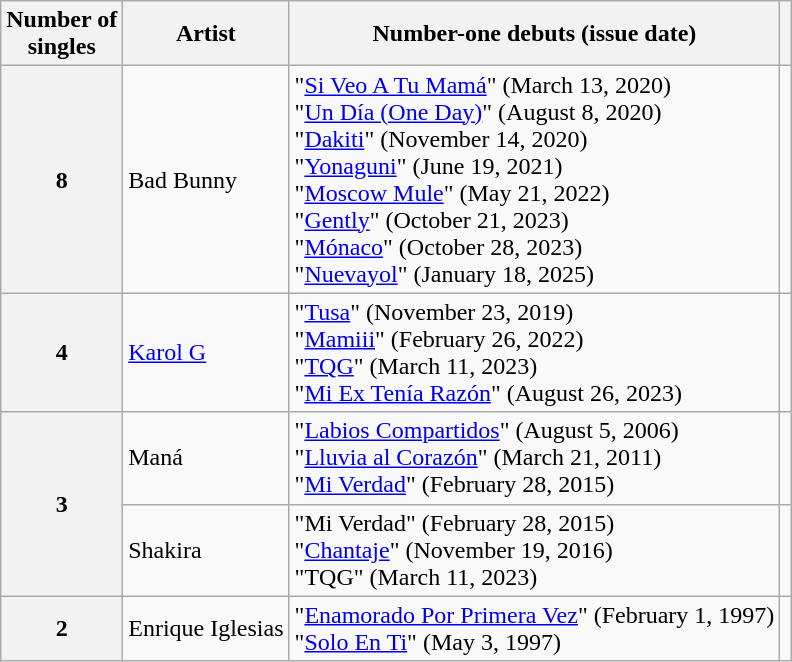<table class="wikitable plainrowheaders">
<tr>
<th>Number of<br>singles</th>
<th>Artist</th>
<th>Number-one debuts (issue date)</th>
<th></th>
</tr>
<tr>
<th scope="row" style="text-align:center">8</th>
<td>Bad Bunny</td>
<td>"<a href='#'>Si Veo A Tu Mamá</a>" (March 13, 2020)<br>"<a href='#'>Un Día (One Day)</a>" (August 8, 2020)<br>"<a href='#'>Dakiti</a>" (November 14, 2020)<br>"<a href='#'>Yonaguni</a>" (June 19, 2021)<br>"<a href='#'>Moscow Mule</a>" (May 21, 2022)<br>"<a href='#'>Gently</a>" (October 21, 2023)<br>"<a href='#'>Mónaco</a>" (October 28, 2023)<br>"<a href='#'>Nuevayol</a>" (January 18, 2025)</td>
<td><br><br><br><br></td>
</tr>
<tr>
<th scope="row" style="text-align:center">4</th>
<td><a href='#'>Karol G</a></td>
<td>"<a href='#'>Tusa</a>" (November 23, 2019)<br>"<a href='#'>Mamiii</a>" (February 26, 2022)<br>"<a href='#'>TQG</a>" (March 11, 2023)<br>"<a href='#'>Mi Ex Tenía Razón</a>" (August 26, 2023)</td>
<td><br></td>
</tr>
<tr>
<th scope="row" style="text-align:center" rowspan="2">3</th>
<td>Maná</td>
<td>"<a href='#'>Labios Compartidos</a>" (August 5, 2006)<br>"<a href='#'>Lluvia al Corazón</a>" (March 21, 2011)<br>"<a href='#'>Mi Verdad</a>" (February 28, 2015)</td>
<td><br><br></td>
</tr>
<tr>
<td>Shakira</td>
<td>"Mi Verdad" (February 28, 2015)<br>"<a href='#'>Chantaje</a>" (November 19, 2016)<br>"TQG" (March 11, 2023)</td>
<td><br></td>
</tr>
<tr>
<th scope="row" style="text-align:center">2</th>
<td>Enrique Iglesias</td>
<td>"<a href='#'>Enamorado Por Primera Vez</a>" (February 1, 1997)<br>"<a href='#'>Solo En Ti</a>" (May 3, 1997)</td>
<td><br></td>
</tr>
</table>
